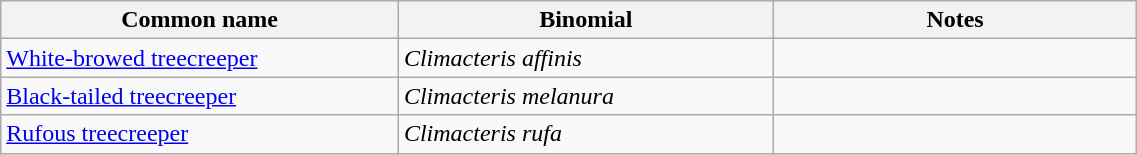<table style="width:60%;" class="wikitable">
<tr>
<th width=35%>Common name</th>
<th width=33%>Binomial</th>
<th width=32%>Notes</th>
</tr>
<tr>
<td><a href='#'>White-browed treecreeper</a></td>
<td><em>Climacteris affinis</em></td>
<td></td>
</tr>
<tr>
<td><a href='#'>Black-tailed treecreeper</a></td>
<td><em>Climacteris melanura</em></td>
<td></td>
</tr>
<tr>
<td><a href='#'>Rufous treecreeper</a></td>
<td><em>Climacteris rufa</em></td>
<td></td>
</tr>
</table>
